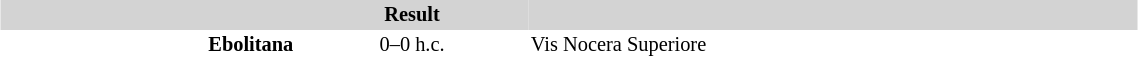<table align=center style="font-size: 85%; border-collapse:collapse" border=0 cellspacing=0 cellpadding=2 width=60%>
<tr bgcolor="D3D3D3">
<th align=right></th>
<th align=center>Result</th>
<th align=left></th>
<th align=center></th>
</tr>
<tr bgcolor=#FFFFFF>
<td align=right><strong>Ebolitana</strong></td>
<td align=center>0–0 h.c.</td>
<td>Vis Nocera Superiore</td>
<td align=center></td>
</tr>
</table>
